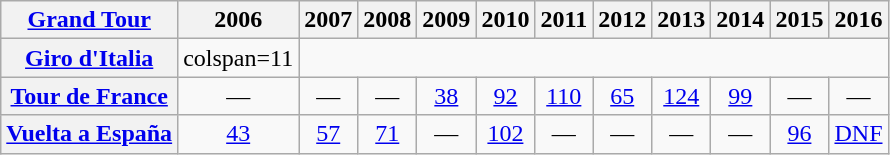<table class="wikitable plainrowheaders">
<tr>
<th scope="col"><a href='#'>Grand Tour</a></th>
<th scope="col">2006</th>
<th scope="col">2007</th>
<th scope="col">2008</th>
<th scope="col">2009</th>
<th scope="col">2010</th>
<th scope="col">2011</th>
<th scope="col">2012</th>
<th scope="col">2013</th>
<th scope="col">2014</th>
<th scope="col">2015</th>
<th scope="col">2016</th>
</tr>
<tr style="text-align:center;">
<th scope="row"> <a href='#'>Giro d'Italia</a></th>
<td>colspan=11 </td>
</tr>
<tr style="text-align:center;">
<th scope="row"> <a href='#'>Tour de France</a></th>
<td>—</td>
<td>—</td>
<td>—</td>
<td><a href='#'>38</a></td>
<td><a href='#'>92</a></td>
<td><a href='#'>110</a></td>
<td><a href='#'>65</a></td>
<td><a href='#'>124</a></td>
<td><a href='#'>99</a></td>
<td>—</td>
<td>—</td>
</tr>
<tr style="text-align:center;">
<th scope="row"> <a href='#'>Vuelta a España</a></th>
<td><a href='#'>43</a></td>
<td><a href='#'>57</a></td>
<td><a href='#'>71</a></td>
<td>—</td>
<td><a href='#'>102</a></td>
<td>—</td>
<td>—</td>
<td>—</td>
<td>—</td>
<td><a href='#'>96</a></td>
<td><a href='#'>DNF</a></td>
</tr>
</table>
